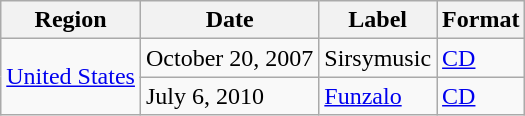<table class="wikitable">
<tr>
<th>Region</th>
<th>Date</th>
<th>Label</th>
<th>Format</th>
</tr>
<tr>
<td rowspan="2"><a href='#'>United States</a></td>
<td>October 20, 2007</td>
<td>Sirsymusic</td>
<td><a href='#'>CD</a></td>
</tr>
<tr>
<td>July 6, 2010</td>
<td><a href='#'>Funzalo</a></td>
<td><a href='#'>CD</a></td>
</tr>
</table>
